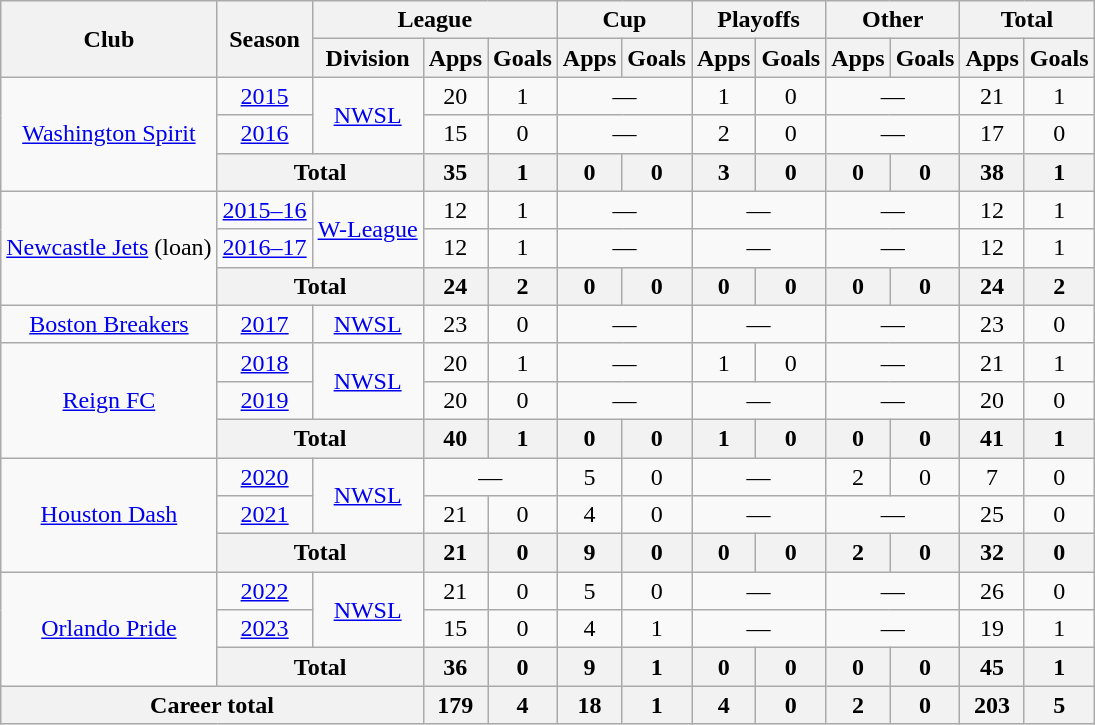<table class="wikitable" style="text-align: center;">
<tr>
<th rowspan="2">Club</th>
<th rowspan="2">Season</th>
<th colspan="3">League</th>
<th colspan="2">Cup</th>
<th colspan="2">Playoffs</th>
<th colspan="2">Other</th>
<th colspan="2">Total</th>
</tr>
<tr>
<th>Division</th>
<th>Apps</th>
<th>Goals</th>
<th>Apps</th>
<th>Goals</th>
<th>Apps</th>
<th>Goals</th>
<th>Apps</th>
<th>Goals</th>
<th>Apps</th>
<th>Goals</th>
</tr>
<tr>
<td rowspan="3"><a href='#'>Washington Spirit</a></td>
<td><a href='#'>2015</a></td>
<td rowspan="2"><a href='#'>NWSL</a></td>
<td>20</td>
<td>1</td>
<td colspan="2">—</td>
<td>1</td>
<td>0</td>
<td colspan="2">—</td>
<td>21</td>
<td>1</td>
</tr>
<tr>
<td><a href='#'>2016</a></td>
<td>15</td>
<td>0</td>
<td colspan="2">—</td>
<td>2</td>
<td>0</td>
<td colspan="2">—</td>
<td>17</td>
<td>0</td>
</tr>
<tr>
<th colspan="2">Total</th>
<th>35</th>
<th>1</th>
<th>0</th>
<th>0</th>
<th>3</th>
<th>0</th>
<th>0</th>
<th>0</th>
<th>38</th>
<th>1</th>
</tr>
<tr>
<td rowspan="3"><a href='#'>Newcastle Jets</a> (loan)</td>
<td><a href='#'>2015–16</a></td>
<td rowspan="2"><a href='#'>W-League</a></td>
<td>12</td>
<td>1</td>
<td colspan="2">—</td>
<td colspan="2">—</td>
<td colspan="2">—</td>
<td>12</td>
<td>1</td>
</tr>
<tr>
<td><a href='#'>2016–17</a></td>
<td>12</td>
<td>1</td>
<td colspan="2">—</td>
<td colspan="2">—</td>
<td colspan="2">—</td>
<td>12</td>
<td>1</td>
</tr>
<tr>
<th colspan="2">Total</th>
<th>24</th>
<th>2</th>
<th>0</th>
<th>0</th>
<th>0</th>
<th>0</th>
<th>0</th>
<th>0</th>
<th>24</th>
<th>2</th>
</tr>
<tr>
<td><a href='#'>Boston Breakers</a></td>
<td><a href='#'>2017</a></td>
<td><a href='#'>NWSL</a></td>
<td>23</td>
<td>0</td>
<td colspan="2">—</td>
<td colspan="2">—</td>
<td colspan="2">—</td>
<td>23</td>
<td>0</td>
</tr>
<tr>
<td rowspan="3"><a href='#'>Reign FC</a></td>
<td><a href='#'>2018</a></td>
<td rowspan="2"><a href='#'>NWSL</a></td>
<td>20</td>
<td>1</td>
<td colspan="2">—</td>
<td>1</td>
<td>0</td>
<td colspan="2">—</td>
<td>21</td>
<td>1</td>
</tr>
<tr>
<td><a href='#'>2019</a></td>
<td>20</td>
<td>0</td>
<td colspan="2">—</td>
<td colspan="2">—</td>
<td colspan="2">—</td>
<td>20</td>
<td>0</td>
</tr>
<tr>
<th colspan="2">Total</th>
<th>40</th>
<th>1</th>
<th>0</th>
<th>0</th>
<th>1</th>
<th>0</th>
<th>0</th>
<th>0</th>
<th>41</th>
<th>1</th>
</tr>
<tr>
<td rowspan="3"><a href='#'>Houston Dash</a></td>
<td><a href='#'>2020</a></td>
<td rowspan="2"><a href='#'>NWSL</a></td>
<td colspan="2">—</td>
<td>5</td>
<td>0</td>
<td colspan="2">—</td>
<td>2</td>
<td>0</td>
<td>7</td>
<td>0</td>
</tr>
<tr>
<td><a href='#'>2021</a></td>
<td>21</td>
<td>0</td>
<td>4</td>
<td>0</td>
<td colspan="2">—</td>
<td colspan="2">—</td>
<td>25</td>
<td>0</td>
</tr>
<tr>
<th colspan="2">Total</th>
<th>21</th>
<th>0</th>
<th>9</th>
<th>0</th>
<th>0</th>
<th>0</th>
<th>2</th>
<th>0</th>
<th>32</th>
<th>0</th>
</tr>
<tr>
<td rowspan="3"><a href='#'>Orlando Pride</a></td>
<td><a href='#'>2022</a></td>
<td rowspan="2"><a href='#'>NWSL</a></td>
<td>21</td>
<td>0</td>
<td>5</td>
<td>0</td>
<td colspan="2">—</td>
<td colspan="2">—</td>
<td>26</td>
<td>0</td>
</tr>
<tr>
<td><a href='#'>2023</a></td>
<td>15</td>
<td>0</td>
<td>4</td>
<td>1</td>
<td colspan="2">—</td>
<td colspan="2">—</td>
<td>19</td>
<td>1</td>
</tr>
<tr>
<th colspan="2">Total</th>
<th>36</th>
<th>0</th>
<th>9</th>
<th>1</th>
<th>0</th>
<th>0</th>
<th>0</th>
<th>0</th>
<th>45</th>
<th>1</th>
</tr>
<tr>
<th colspan="3">Career total</th>
<th>179</th>
<th>4</th>
<th>18</th>
<th>1</th>
<th>4</th>
<th>0</th>
<th>2</th>
<th>0</th>
<th>203</th>
<th>5</th>
</tr>
</table>
